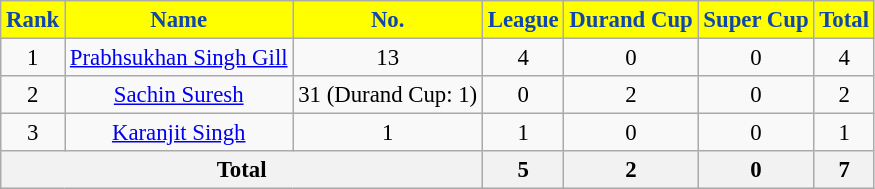<table class="wikitable sortable" style="font-size: 95%; text-align: center;">
<tr>
<th style="background:#FFFF00; color:#1047AB; text-align:center;">Rank</th>
<th style="background:#FFFF00; color:#1047AB; text-align:center;">Name</th>
<th style="background:#FFFF00; color:#1047AB; text-align:center;">No.</th>
<th style="background:#FFFF00; color:#1047AB; text-align:center;">League</th>
<th style="background:#FFFF00; color:#1047AB; text-align:center;">Durand Cup</th>
<th style="background:#FFFF00; color:#1047AB; text-align:center;">Super Cup</th>
<th style="background:#FFFF00; color:#1047AB; text-align:center;">Total</th>
</tr>
<tr>
<td>1</td>
<td> <a href='#'>Prabhsukhan Singh Gill</a></td>
<td>13</td>
<td>4</td>
<td>0</td>
<td>0</td>
<td>4</td>
</tr>
<tr>
<td>2</td>
<td> <a href='#'>Sachin Suresh</a></td>
<td>31 (Durand Cup: 1)</td>
<td>0</td>
<td>2</td>
<td>0</td>
<td>2</td>
</tr>
<tr>
<td>3</td>
<td> <a href='#'>Karanjit Singh</a></td>
<td>1</td>
<td>1</td>
<td>0</td>
<td>0</td>
<td>1</td>
</tr>
<tr>
<th colspan="3">Total</th>
<th>5</th>
<th>2</th>
<th>0</th>
<th>7</th>
</tr>
</table>
